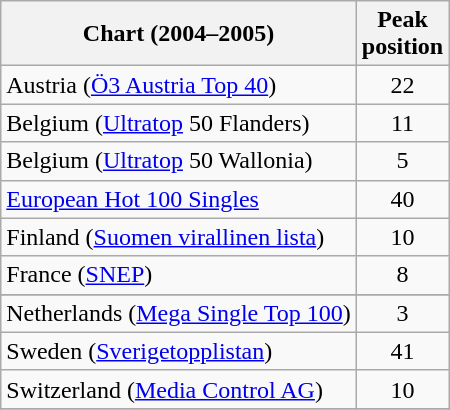<table class="wikitable">
<tr>
<th>Chart (2004–2005)</th>
<th>Peak<br>position</th>
</tr>
<tr>
<td>Austria (<a href='#'>Ö3 Austria Top 40</a>)</td>
<td align="center">22</td>
</tr>
<tr>
<td>Belgium (<a href='#'>Ultratop</a> 50 Flanders)</td>
<td align="center">11</td>
</tr>
<tr>
<td>Belgium (<a href='#'>Ultratop</a> 50 Wallonia)</td>
<td align="center">5</td>
</tr>
<tr>
<td><a href='#'>European Hot 100 Singles</a></td>
<td align="center">40</td>
</tr>
<tr>
<td>Finland (<a href='#'>Suomen virallinen lista</a>)</td>
<td align="center">10</td>
</tr>
<tr>
<td>France (<a href='#'>SNEP</a>)</td>
<td align="center">8</td>
</tr>
<tr>
</tr>
<tr>
</tr>
<tr>
</tr>
<tr>
<td>Netherlands (<a href='#'>Mega Single Top 100</a>)</td>
<td align="center">3</td>
</tr>
<tr>
<td>Sweden (<a href='#'>Sverigetopplistan</a>)</td>
<td align="center">41</td>
</tr>
<tr>
<td>Switzerland (<a href='#'>Media Control AG</a>)</td>
<td align="center">10</td>
</tr>
<tr>
</tr>
</table>
